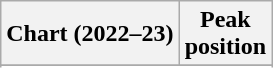<table class="wikitable sortable plainrowheaders" style="text-align:center">
<tr>
<th>Chart (2022–23)</th>
<th>Peak<br>position</th>
</tr>
<tr>
</tr>
<tr>
</tr>
<tr>
</tr>
</table>
